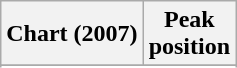<table class="wikitable sortable plainrowheaders" style="text-align:center">
<tr>
<th>Chart (2007)</th>
<th>Peak<br>position</th>
</tr>
<tr>
</tr>
<tr>
</tr>
<tr>
</tr>
</table>
